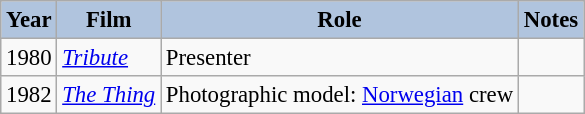<table class="wikitable" style="font-size:95%;">
<tr>
<th style="background:#B0C4DE;">Year</th>
<th style="background:#B0C4DE;">Film</th>
<th style="background:#B0C4DE;">Role</th>
<th style="background:#B0C4DE;">Notes</th>
</tr>
<tr>
<td>1980</td>
<td><em><a href='#'>Tribute</a></em></td>
<td>Presenter</td>
<td></td>
</tr>
<tr>
<td>1982</td>
<td><em><a href='#'>The Thing</a></em></td>
<td>Photographic model: <a href='#'>Norwegian</a> crew</td>
<td><small></small></td>
</tr>
</table>
